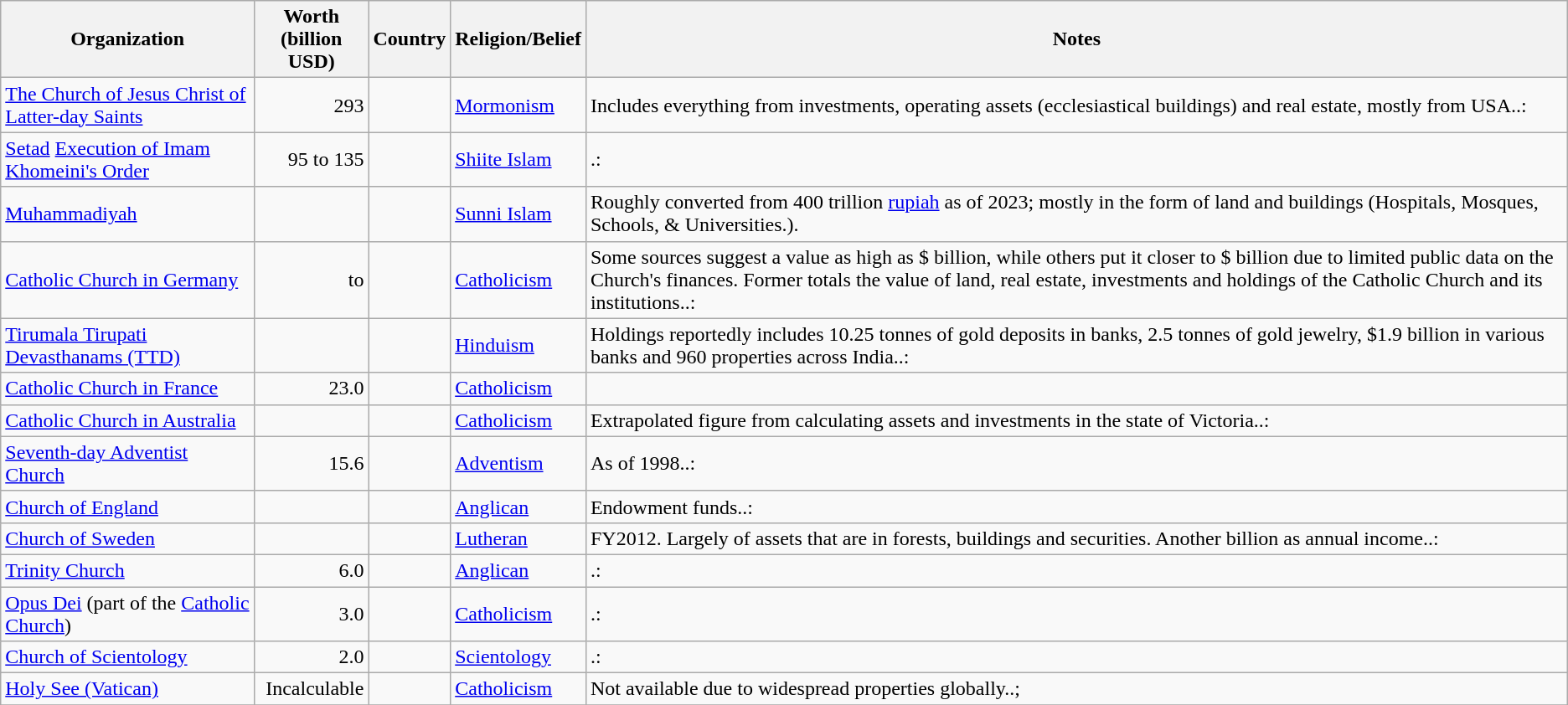<table class="wikitable sortable">
<tr>
<th>Organization</th>
<th>Worth<br>(billion USD)</th>
<th>Country</th>
<th>Religion/Belief</th>
<th>Notes</th>
</tr>
<tr>
<td><a href='#'>The Church of Jesus Christ of Latter-day Saints</a></td>
<td style="text-align:right;">293</td>
<td></td>
<td><a href='#'>Mormonism</a></td>
<td>Includes everything from investments, operating assets (ecclesiastical buildings) and real estate, mostly from USA..:</td>
</tr>
<tr>
<td><a href='#'>Setad</a> <a href='#'>Execution of Imam Khomeini's Order</a></td>
<td style="text-align:right;">95 to 135</td>
<td></td>
<td><a href='#'>Shiite Islam</a></td>
<td>.:</td>
</tr>
<tr>
<td><a href='#'>Muhammadiyah</a></td>
<td style="text-align:right;"></td>
<td></td>
<td><a href='#'>Sunni Islam</a></td>
<td>Roughly converted from 400 trillion <a href='#'>rupiah</a> as of 2023; mostly in the form of land and buildings (Hospitals, Mosques, Schools, & Universities.).</td>
</tr>
<tr>
<td><a href='#'>Catholic Church in Germany</a></td>
<td style="text-align:right;"> to </td>
<td></td>
<td><a href='#'>Catholicism</a></td>
<td>Some sources suggest a value as high as $ billion, while others put it closer to $ billion due to limited public data on the Church's finances. Former totals the value of land, real estate, investments and holdings of the Catholic Church and its institutions..:</td>
</tr>
<tr>
<td><a href='#'>Tirumala Tirupati Devasthanams (TTD)</a></td>
<td style="text-align:right;"></td>
<td></td>
<td><a href='#'>Hinduism</a></td>
<td>Holdings reportedly includes 10.25 tonnes of gold deposits in banks, 2.5 tonnes of gold jewelry, $1.9 billion in various banks and 960 properties across India..:</td>
</tr>
<tr>
<td><a href='#'>Catholic Church in France</a></td>
<td style="text-align:right;">23.0</td>
<td></td>
<td><a href='#'>Catholicism</a></td>
<td></td>
</tr>
<tr>
<td><a href='#'>Catholic Church in Australia</a></td>
<td style="text-align:right;"></td>
<td></td>
<td><a href='#'>Catholicism</a></td>
<td>Extrapolated figure from calculating assets and investments in the state of Victoria..:</td>
</tr>
<tr>
<td><a href='#'>Seventh-day Adventist Church</a></td>
<td style="text-align:right;">15.6</td>
<td></td>
<td><a href='#'>Adventism</a></td>
<td>As of 1998..:</td>
</tr>
<tr>
<td><a href='#'>Church of England</a></td>
<td style="text-align:right;"></td>
<td></td>
<td><a href='#'>Anglican</a></td>
<td>Endowment funds..:</td>
</tr>
<tr>
<td><a href='#'>Church of Sweden</a></td>
<td style="text-align:right;"></td>
<td></td>
<td><a href='#'>Lutheran</a></td>
<td>FY2012. Largely of assets that are in forests, buildings and securities. Another  billion as annual income..:</td>
</tr>
<tr>
<td><a href='#'>Trinity Church</a></td>
<td style="text-align:right;">6.0</td>
<td></td>
<td><a href='#'>Anglican</a></td>
<td>.:</td>
</tr>
<tr>
<td><a href='#'>Opus Dei</a> (part of the <a href='#'>Catholic Church</a>)</td>
<td style="text-align:right;">3.0</td>
<td></td>
<td><a href='#'>Catholicism</a></td>
<td>.:</td>
</tr>
<tr>
<td><a href='#'>Church of Scientology</a></td>
<td style="text-align:right;">2.0</td>
<td></td>
<td><a href='#'>Scientology</a></td>
<td>.:</td>
</tr>
<tr>
<td><a href='#'>Holy See (Vatican)</a></td>
<td style="text-align:right;">Incalculable</td>
<td></td>
<td><a href='#'>Catholicism</a></td>
<td>Not available due to widespread properties globally..;</td>
</tr>
<tr>
</tr>
</table>
